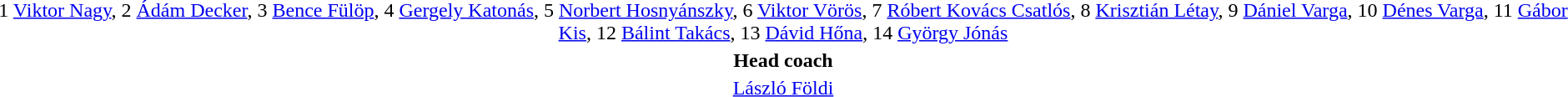<table style="text-align: center; margin-top: 2em; margin-left: auto; margin-right: auto">
<tr>
<td>1 <a href='#'>Viktor Nagy</a>, 2 <a href='#'>Ádám Decker</a>, 3 <a href='#'>Bence Fülöp</a>, 4 <a href='#'>Gergely Katonás</a>, 5 <a href='#'>Norbert Hosnyánszky</a>, 6 <a href='#'>Viktor Vörös</a>, 7 <a href='#'>Róbert Kovács Csatlós</a>, 8 <a href='#'>Krisztián Létay</a>, 9 <a href='#'>Dániel Varga</a>, 10 <a href='#'>Dénes Varga</a>, 11 <a href='#'>Gábor Kis</a>, 12 <a href='#'>Bálint Takács</a>, 13 <a href='#'>Dávid Hőna</a>, 14 <a href='#'>György Jónás</a></td>
</tr>
<tr>
<td><strong>Head coach</strong></td>
</tr>
<tr>
<td><a href='#'>László Földi</a></td>
</tr>
</table>
